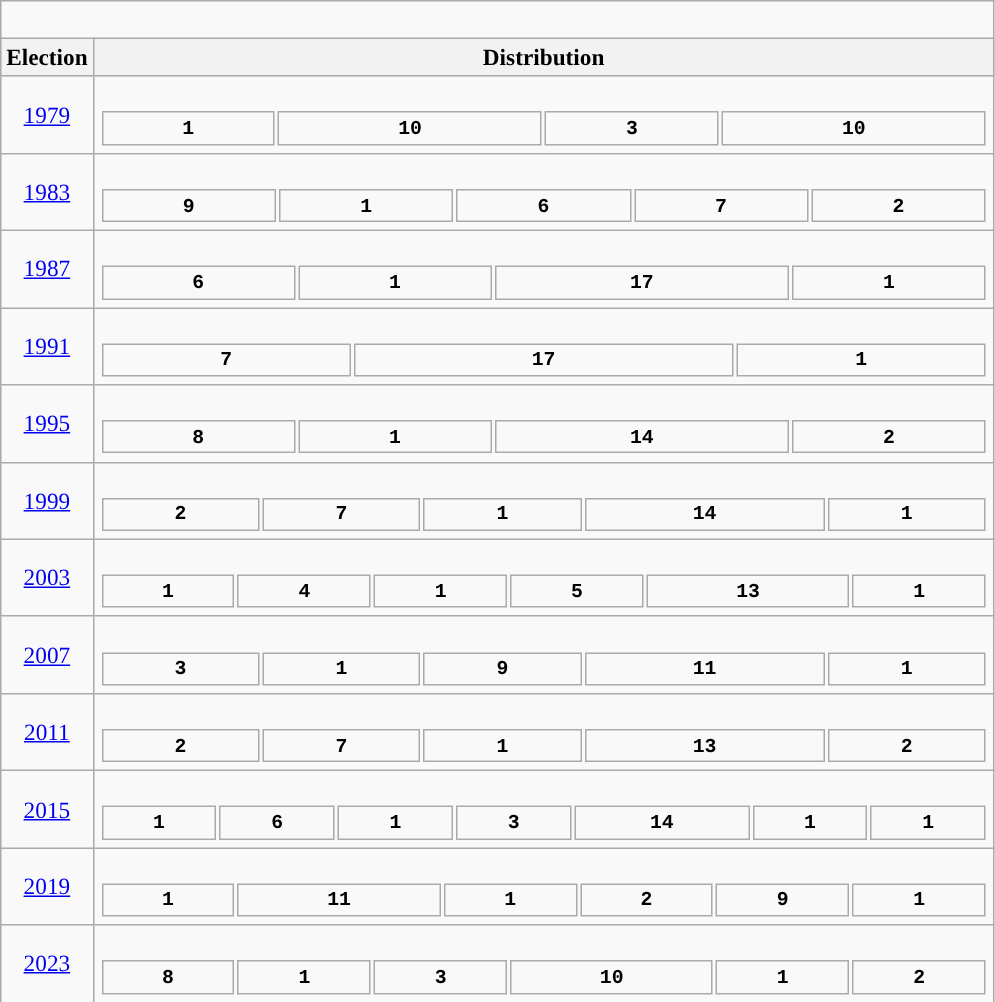<table class="wikitable" style="font-size:97%;">
<tr>
<td colspan="4"><br>















</td>
</tr>
<tr bgcolor="#CCCCCC">
<th>Election</th>
<th>Distribution</th>
</tr>
<tr>
<td align=center><a href='#'>1979</a></td>
<td><br><table style="width:45em; font-size:85%; text-align:center; font-family:Courier New;">
<tr style="font-weight:bold">
<td style="background:">1</td>
<td style="background:">10</td>
<td style="background:">3</td>
<td style="background:">10</td>
</tr>
</table>
</td>
</tr>
<tr>
<td align=center><a href='#'>1983</a></td>
<td><br><table style="width:45em; font-size:85%; text-align:center; font-family:Courier New;">
<tr style="font-weight:bold">
<td style="background:">9</td>
<td style="background:">1</td>
<td style="background:">6</td>
<td style="background:">7</td>
<td style="background:">2</td>
</tr>
</table>
</td>
</tr>
<tr>
<td align=center><a href='#'>1987</a></td>
<td><br><table style="width:45em; font-size:85%; text-align:center; font-family:Courier New;">
<tr style="font-weight:bold">
<td style="background:">6</td>
<td style="background:">1</td>
<td style="background:">17</td>
<td style="background:">1</td>
</tr>
</table>
</td>
</tr>
<tr>
<td align=center><a href='#'>1991</a></td>
<td><br><table style="width:45em; font-size:85%; text-align:center; font-family:Courier New;">
<tr style="font-weight:bold">
<td style="background:">7</td>
<td style="background:">17</td>
<td style="background:">1</td>
</tr>
</table>
</td>
</tr>
<tr>
<td align=center><a href='#'>1995</a></td>
<td><br><table style="width:45em; font-size:85%; text-align:center; font-family:Courier New;">
<tr style="font-weight:bold">
<td style="background:">8</td>
<td style="background:">1</td>
<td style="background:">14</td>
<td style="background:">2</td>
</tr>
</table>
</td>
</tr>
<tr>
<td align=center><a href='#'>1999</a></td>
<td><br><table style="width:45em; font-size:85%; text-align:center; font-family:Courier New;">
<tr style="font-weight:bold">
<td style="background:">2</td>
<td style="background:">7</td>
<td style="background:">1</td>
<td style="background:">14</td>
<td style="background:">1</td>
</tr>
</table>
</td>
</tr>
<tr>
<td align=center><a href='#'>2003</a></td>
<td><br><table style="width:45em; font-size:85%; text-align:center; font-family:Courier New;">
<tr style="font-weight:bold">
<td style="background:">1</td>
<td style="background:">4</td>
<td style="background:">1</td>
<td style="background:">5</td>
<td style="background:">13</td>
<td style="background:">1</td>
</tr>
</table>
</td>
</tr>
<tr>
<td align=center><a href='#'>2007</a></td>
<td><br><table style="width:45em; font-size:85%; text-align:center; font-family:Courier New;">
<tr style="font-weight:bold">
<td style="background:">3</td>
<td style="background:">1</td>
<td style="background:">9</td>
<td style="background:">11</td>
<td style="background:">1</td>
</tr>
</table>
</td>
</tr>
<tr>
<td align=center><a href='#'>2011</a></td>
<td><br><table style="width:45em; font-size:85%; text-align:center; font-family:Courier New;">
<tr style="font-weight:bold">
<td style="background:">2</td>
<td style="background:">7</td>
<td style="background:">1</td>
<td style="background:">13</td>
<td style="background:">2</td>
</tr>
</table>
</td>
</tr>
<tr>
<td align=center><a href='#'>2015</a></td>
<td><br><table style="width:45em; font-size:85%; text-align:center; font-family:Courier New;">
<tr style="font-weight:bold">
<td style="background:">1</td>
<td style="background:">6</td>
<td style="background:">1</td>
<td style="background:">3</td>
<td style="background:">14</td>
<td style="background:">1</td>
<td style="background:">1</td>
</tr>
</table>
</td>
</tr>
<tr>
<td align=center><a href='#'>2019</a></td>
<td><br><table style="width:45em; font-size:85%; text-align:center; font-family:Courier New;">
<tr style="font-weight:bold">
<td style="background:">1</td>
<td style="background:">11</td>
<td style="background:">1</td>
<td style="background:">2</td>
<td style="background:">9</td>
<td style="background:">1</td>
</tr>
</table>
</td>
</tr>
<tr>
<td align=center><a href='#'>2023</a></td>
<td><br><table style="width:45em; font-size:85%; text-align:center; font-family:Courier New;">
<tr style="font-weight:bold">
<td style="background:">8</td>
<td style="background:">1</td>
<td style="background:">3</td>
<td style="background:">10</td>
<td style="background:">1</td>
<td style="background:">2</td>
</tr>
</table>
</td>
</tr>
</table>
